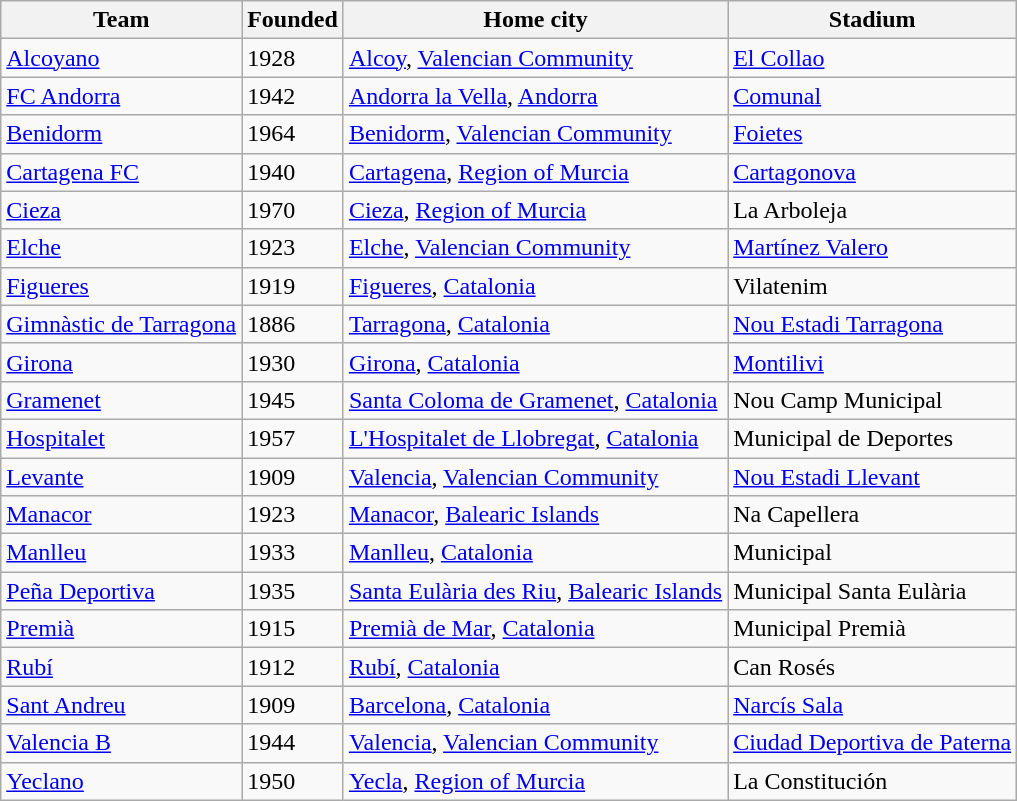<table class="wikitable sortable">
<tr>
<th>Team</th>
<th>Founded</th>
<th>Home city</th>
<th>Stadium</th>
</tr>
<tr>
<td><a href='#'>Alcoyano</a></td>
<td>1928</td>
<td><a href='#'>Alcoy</a>, <a href='#'>Valencian Community</a></td>
<td><a href='#'>El Collao</a></td>
</tr>
<tr>
<td><a href='#'>FC Andorra</a></td>
<td>1942</td>
<td><a href='#'>Andorra la Vella</a>, <a href='#'>Andorra</a></td>
<td><a href='#'>Comunal</a></td>
</tr>
<tr>
<td><a href='#'>Benidorm</a></td>
<td>1964</td>
<td><a href='#'>Benidorm</a>, <a href='#'>Valencian Community</a></td>
<td><a href='#'>Foietes</a></td>
</tr>
<tr>
<td><a href='#'>Cartagena FC</a></td>
<td>1940</td>
<td><a href='#'>Cartagena</a>, <a href='#'>Region of Murcia</a></td>
<td><a href='#'>Cartagonova</a></td>
</tr>
<tr>
<td><a href='#'>Cieza</a></td>
<td>1970</td>
<td><a href='#'>Cieza</a>, <a href='#'>Region of Murcia</a></td>
<td>La Arboleja</td>
</tr>
<tr>
<td><a href='#'>Elche</a></td>
<td>1923</td>
<td><a href='#'>Elche</a>, <a href='#'>Valencian Community</a></td>
<td><a href='#'>Martínez Valero</a></td>
</tr>
<tr>
<td><a href='#'>Figueres</a></td>
<td>1919</td>
<td><a href='#'>Figueres</a>, <a href='#'>Catalonia</a></td>
<td>Vilatenim</td>
</tr>
<tr>
<td><a href='#'>Gimnàstic de Tarragona</a></td>
<td>1886</td>
<td><a href='#'>Tarragona</a>, <a href='#'>Catalonia</a></td>
<td><a href='#'>Nou Estadi Tarragona</a></td>
</tr>
<tr>
<td><a href='#'>Girona</a></td>
<td>1930</td>
<td><a href='#'>Girona</a>, <a href='#'>Catalonia</a></td>
<td><a href='#'>Montilivi</a></td>
</tr>
<tr>
<td><a href='#'>Gramenet</a></td>
<td>1945</td>
<td><a href='#'>Santa Coloma de Gramenet</a>, <a href='#'>Catalonia</a></td>
<td>Nou Camp Municipal</td>
</tr>
<tr>
<td><a href='#'>Hospitalet</a></td>
<td>1957</td>
<td><a href='#'>L'Hospitalet de Llobregat</a>, <a href='#'>Catalonia</a></td>
<td>Municipal de Deportes</td>
</tr>
<tr>
<td><a href='#'>Levante</a></td>
<td>1909</td>
<td><a href='#'>Valencia</a>, <a href='#'>Valencian Community</a></td>
<td><a href='#'>Nou Estadi Llevant</a></td>
</tr>
<tr>
<td><a href='#'>Manacor</a></td>
<td>1923</td>
<td><a href='#'>Manacor</a>, <a href='#'>Balearic Islands</a></td>
<td>Na Capellera</td>
</tr>
<tr>
<td><a href='#'>Manlleu</a></td>
<td>1933</td>
<td><a href='#'>Manlleu</a>, <a href='#'>Catalonia</a></td>
<td>Municipal</td>
</tr>
<tr>
<td><a href='#'>Peña Deportiva</a></td>
<td>1935</td>
<td><a href='#'>Santa Eulària des Riu</a>, <a href='#'>Balearic Islands</a></td>
<td>Municipal Santa Eulària</td>
</tr>
<tr>
<td><a href='#'>Premià</a></td>
<td>1915</td>
<td><a href='#'>Premià de Mar</a>, <a href='#'>Catalonia</a></td>
<td>Municipal Premià</td>
</tr>
<tr>
<td><a href='#'>Rubí</a></td>
<td>1912</td>
<td><a href='#'>Rubí</a>, <a href='#'>Catalonia</a></td>
<td>Can Rosés</td>
</tr>
<tr>
<td><a href='#'>Sant Andreu</a></td>
<td>1909</td>
<td><a href='#'>Barcelona</a>, <a href='#'>Catalonia</a></td>
<td><a href='#'>Narcís Sala</a></td>
</tr>
<tr>
<td><a href='#'>Valencia B</a></td>
<td>1944</td>
<td><a href='#'>Valencia</a>, <a href='#'>Valencian Community</a></td>
<td><a href='#'>Ciudad Deportiva de Paterna</a></td>
</tr>
<tr>
<td><a href='#'>Yeclano</a></td>
<td>1950</td>
<td><a href='#'>Yecla</a>, <a href='#'>Region of Murcia</a></td>
<td>La Constitución</td>
</tr>
</table>
